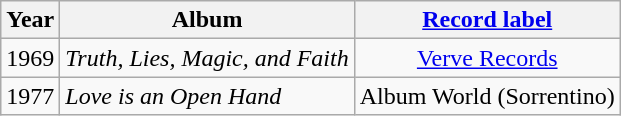<table class="wikitable" style=text-align:center;>
<tr>
<th>Year</th>
<th>Album</th>
<th><a href='#'>Record label</a></th>
</tr>
<tr>
<td>1969</td>
<td align=left><em>Truth, Lies, Magic, and Faith</em></td>
<td rowspan="1"><a href='#'>Verve Records</a></td>
</tr>
<tr>
<td>1977</td>
<td align=left><em>Love is an Open Hand</em></td>
<td rowspan="1">Album World (Sorrentino) </td>
</tr>
</table>
